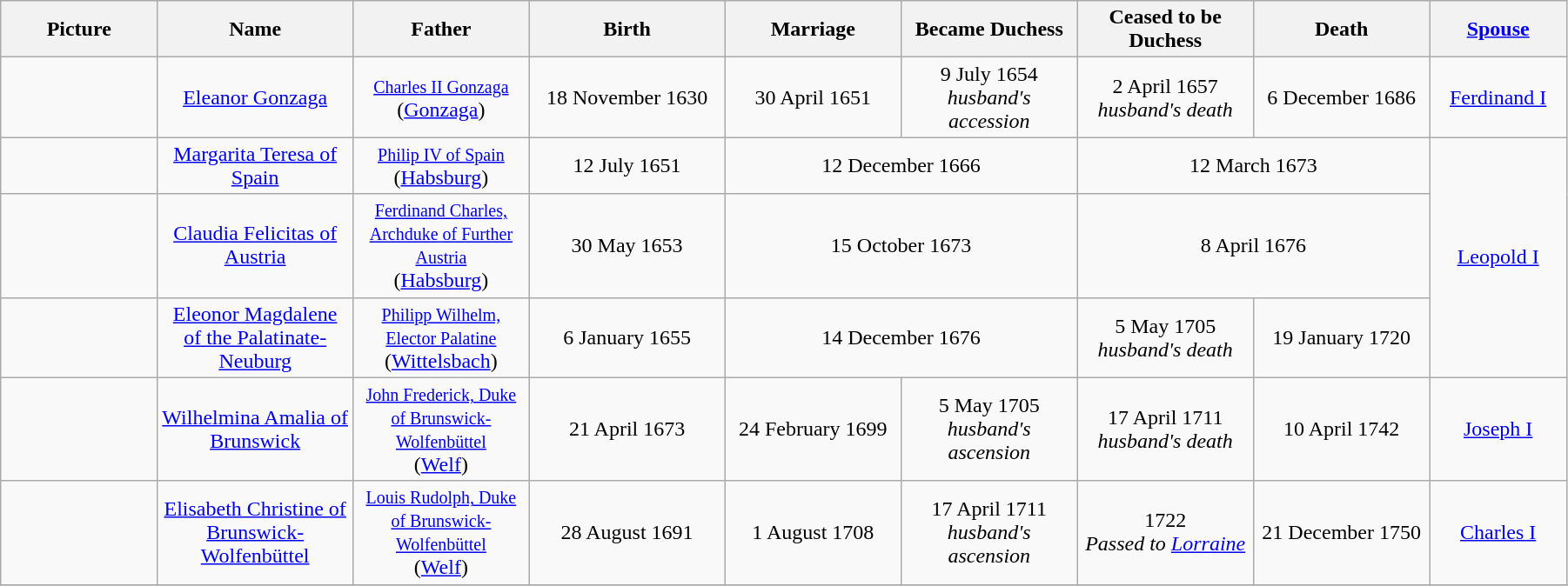<table width=95% class="wikitable">
<tr>
<th width = "8%">Picture</th>
<th width = "10%">Name</th>
<th width = "9%">Father</th>
<th width = "10%">Birth</th>
<th width = "9%">Marriage</th>
<th width = "9%">Became Duchess</th>
<th width = "9%">Ceased to be Duchess</th>
<th width = "9%">Death</th>
<th width = "7%"><a href='#'>Spouse</a></th>
</tr>
<tr>
<td align="center"></td>
<td align="center"><a href='#'>Eleanor Gonzaga</a></td>
<td align="center"><small><a href='#'>Charles II Gonzaga</a></small><br> (<a href='#'>Gonzaga</a>)</td>
<td align="center">18 November 1630</td>
<td align="center">30 April 1651</td>
<td align="center">9 July 1654<br><em>husband's accession</em></td>
<td align="center">2 April 1657<br><em>husband's death</em></td>
<td align="center">6 December 1686</td>
<td align="center"><a href='#'>Ferdinand I</a></td>
</tr>
<tr>
<td align=center></td>
<td align=center><a href='#'>Margarita Teresa of Spain</a></td>
<td align="center"><small><a href='#'>Philip IV of Spain</a></small><br>(<a href='#'>Habsburg</a>)</td>
<td align="center">12 July 1651</td>
<td align="center" colspan="2">12 December 1666</td>
<td align="center" colspan="2">12 March 1673</td>
<td align="center" rowspan="3"><a href='#'>Leopold I</a></td>
</tr>
<tr>
<td align="center"></td>
<td align="center"><a href='#'>Claudia Felicitas of Austria</a></td>
<td align="center"><small><a href='#'>Ferdinand Charles, Archduke of Further Austria</a></small><br> (<a href='#'>Habsburg</a>)</td>
<td align="center">30 May 1653</td>
<td align="center" colspan="2">15 October 1673</td>
<td align="center" colspan="2">8 April 1676</td>
</tr>
<tr>
<td align="center"></td>
<td align="center"><a href='#'>Eleonor Magdalene of the Palatinate-Neuburg</a></td>
<td align="center"><small><a href='#'>Philipp Wilhelm, Elector Palatine</a></small><br> (<a href='#'>Wittelsbach</a>)</td>
<td align="center">6 January 1655</td>
<td align="center" colspan="2">14 December 1676</td>
<td align="center">5 May 1705<br><em>husband's death</em></td>
<td align="center">19 January 1720</td>
</tr>
<tr>
<td align=center></td>
<td align=center><a href='#'>Wilhelmina Amalia of Brunswick</a></td>
<td align="center"><small><a href='#'>John Frederick, Duke of Brunswick-Wolfenbüttel</a></small><br>(<a href='#'>Welf</a>)</td>
<td align="center">21 April 1673</td>
<td align="center">24 February 1699</td>
<td align="center">5 May 1705<br><em>husband's ascension</em></td>
<td align="center">17 April 1711<br><em>husband's death</em></td>
<td align="center">10 April 1742</td>
<td align="center"><a href='#'>Joseph I</a></td>
</tr>
<tr>
<td align=center></td>
<td align=center><a href='#'>Elisabeth Christine of Brunswick-Wolfenbüttel</a></td>
<td align="center"><small><a href='#'>Louis Rudolph, Duke of Brunswick-Wolfenbüttel</a></small><br>(<a href='#'>Welf</a>)</td>
<td align="center">28 August 1691</td>
<td align="center">1 August 1708</td>
<td align="center">17 April 1711<br><em>husband's ascension</em></td>
<td align="center">1722<br><em>Passed to <a href='#'>Lorraine</a></em></td>
<td align="center">21 December 1750</td>
<td align="center"><a href='#'>Charles I</a></td>
</tr>
<tr>
</tr>
</table>
